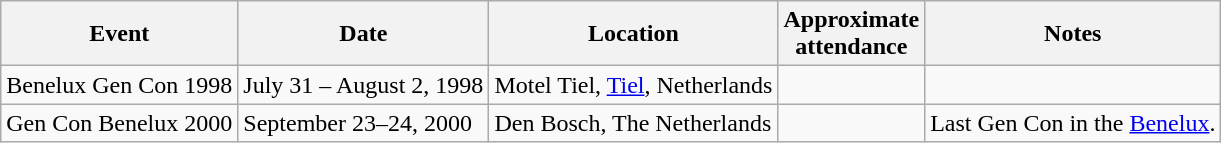<table class="wikitable">
<tr>
<th>Event</th>
<th>Date</th>
<th>Location</th>
<th>Approximate<br>attendance</th>
<th>Notes</th>
</tr>
<tr>
<td>Benelux Gen Con 1998</td>
<td>July 31 – August 2, 1998</td>
<td>Motel Tiel, <a href='#'>Tiel</a>, Netherlands</td>
<td></td>
<td></td>
</tr>
<tr>
<td>Gen Con Benelux 2000</td>
<td>September 23–24, 2000</td>
<td>Den Bosch, The Netherlands </td>
<td></td>
<td>Last Gen Con in the <a href='#'>Benelux</a>.</td>
</tr>
</table>
